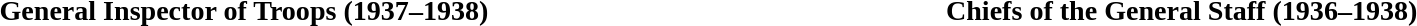<table width=100% |>
<tr>
<td width=50% valign=top><br><h3>General Inspector of Troops (1937–1938)</h3>

</td>
<td width=50% valign=top><br><h3>Chiefs of the General Staff (1936–1938)</h3>


</td>
</tr>
</table>
